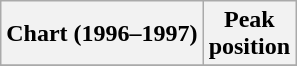<table class="wikitable sortable">
<tr>
<th align="left">Chart (1996–1997)</th>
<th align="center">Peak<br>position</th>
</tr>
<tr>
</tr>
</table>
